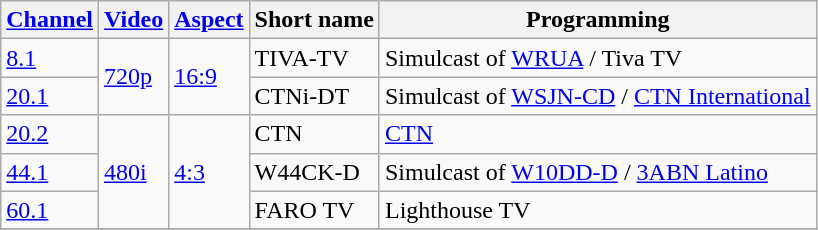<table class="wikitable">
<tr>
<th><a href='#'>Channel</a></th>
<th><a href='#'>Video</a></th>
<th><a href='#'>Aspect</a></th>
<th>Short name</th>
<th>Programming</th>
</tr>
<tr>
<td><a href='#'>8.1</a></td>
<td rowspan="2"><a href='#'>720p</a></td>
<td rowspan="2"><a href='#'>16:9</a></td>
<td>TIVA-TV</td>
<td>Simulcast of <a href='#'>WRUA</a> / Tiva TV</td>
</tr>
<tr>
<td><a href='#'>20.1</a></td>
<td>CTNi-DT</td>
<td>Simulcast of <a href='#'>WSJN-CD</a> / <a href='#'>CTN International</a></td>
</tr>
<tr>
<td><a href='#'>20.2</a></td>
<td rowspan="3"><a href='#'>480i</a></td>
<td rowspan="3"><a href='#'>4:3</a></td>
<td>CTN</td>
<td><a href='#'>CTN</a></td>
</tr>
<tr>
<td><a href='#'>44.1</a></td>
<td>W44CK-D</td>
<td>Simulcast of <a href='#'>W10DD-D</a> / <a href='#'>3ABN Latino</a></td>
</tr>
<tr>
<td><a href='#'>60.1</a></td>
<td>FARO TV</td>
<td>Lighthouse TV</td>
</tr>
<tr>
</tr>
</table>
